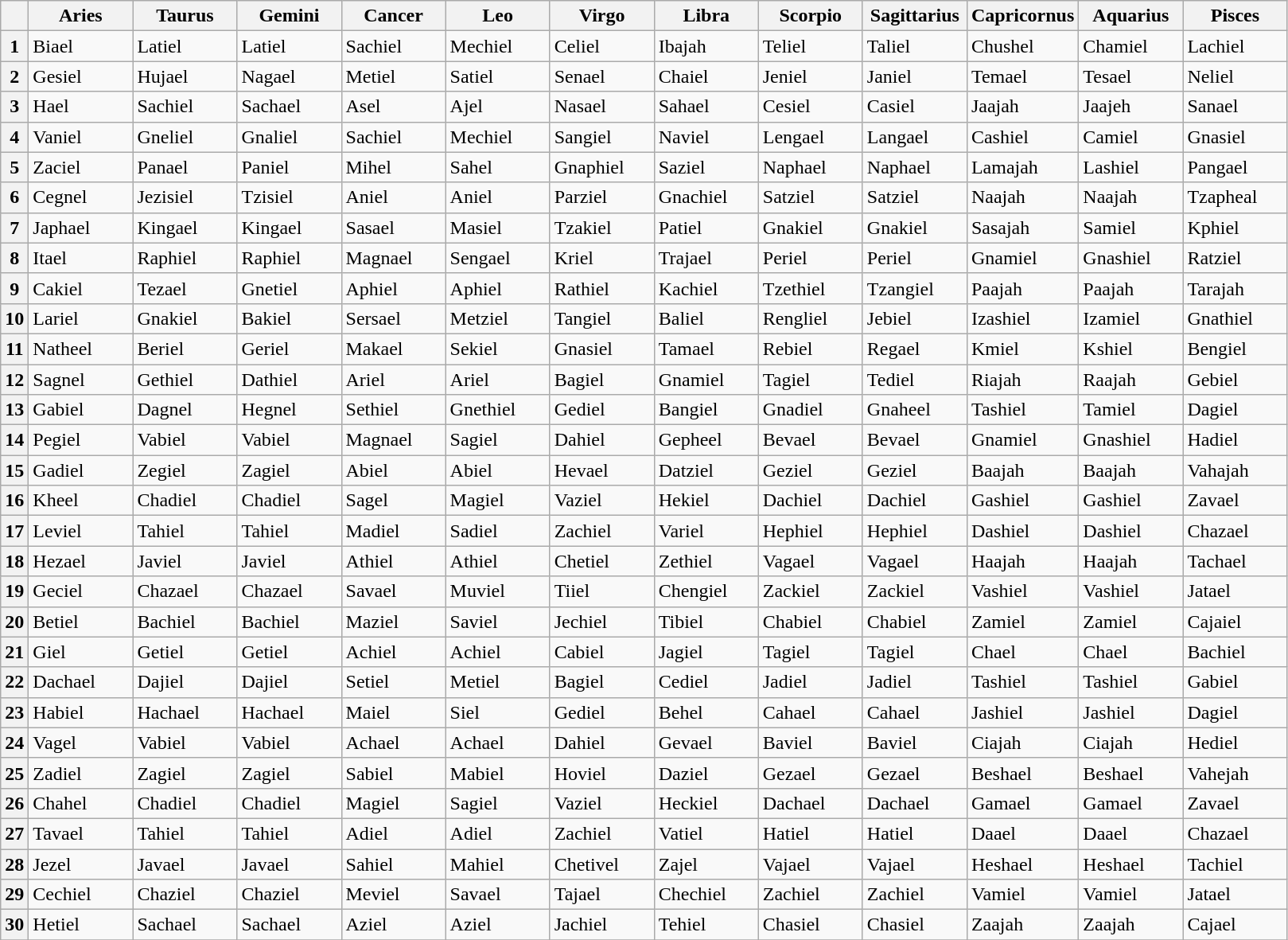<table class="wikitable">
<tr>
<th></th>
<th style=width:5em>Aries</th>
<th style=width:5em>Taurus</th>
<th style=width:5em>Gemini</th>
<th style=width:5em>Cancer</th>
<th style=width:5em>Leo</th>
<th style=width:5em>Virgo</th>
<th style=width:5em>Libra</th>
<th style=width:5em>Scorpio</th>
<th style=width:5em>Sagittarius</th>
<th style=width:5em>Capricornus</th>
<th style=width:5em>Aquarius</th>
<th style=width:5em>Pisces</th>
</tr>
<tr>
<th>1</th>
<td>Biael</td>
<td>Latiel</td>
<td>Latiel</td>
<td>Sachiel</td>
<td>Mechiel</td>
<td>Celiel</td>
<td>Ibajah</td>
<td>Teliel</td>
<td>Taliel</td>
<td>Chushel</td>
<td>Chamiel</td>
<td>Lachiel</td>
</tr>
<tr>
<th>2</th>
<td>Gesiel</td>
<td>Hujael</td>
<td>Nagael</td>
<td>Metiel</td>
<td>Satiel</td>
<td>Senael</td>
<td>Chaiel</td>
<td>Jeniel</td>
<td>Janiel</td>
<td>Temael</td>
<td>Tesael</td>
<td>Neliel</td>
</tr>
<tr>
<th>3</th>
<td>Hael</td>
<td>Sachiel</td>
<td>Sachael</td>
<td>Asel</td>
<td>Ajel</td>
<td>Nasael</td>
<td>Sahael</td>
<td>Cesiel</td>
<td>Casiel</td>
<td>Jaajah</td>
<td>Jaajeh</td>
<td>Sanael</td>
</tr>
<tr>
<th>4</th>
<td>Vaniel</td>
<td>Gneliel</td>
<td>Gnaliel</td>
<td>Sachiel</td>
<td>Mechiel</td>
<td>Sangiel</td>
<td>Naviel</td>
<td>Lengael</td>
<td>Langael</td>
<td>Cashiel</td>
<td>Camiel</td>
<td>Gnasiel</td>
</tr>
<tr>
<th>5</th>
<td>Zaciel</td>
<td>Panael</td>
<td>Paniel</td>
<td>Mihel</td>
<td>Sahel</td>
<td>Gnaphiel</td>
<td>Saziel</td>
<td>Naphael</td>
<td>Naphael</td>
<td>Lamajah</td>
<td>Lashiel</td>
<td>Pangael</td>
</tr>
<tr>
<th>6</th>
<td>Cegnel</td>
<td>Jezisiel</td>
<td>Tzisiel</td>
<td>Aniel</td>
<td>Aniel</td>
<td>Parziel</td>
<td>Gnachiel</td>
<td>Satziel</td>
<td>Satziel</td>
<td>Naajah</td>
<td>Naajah</td>
<td>Tzapheal</td>
</tr>
<tr>
<th>7</th>
<td>Japhael</td>
<td>Kingael</td>
<td>Kingael</td>
<td>Sasael</td>
<td>Masiel</td>
<td>Tzakiel</td>
<td>Patiel</td>
<td>Gnakiel</td>
<td>Gnakiel</td>
<td>Sasajah</td>
<td>Samiel</td>
<td>Kphiel</td>
</tr>
<tr>
<th>8</th>
<td>Itael</td>
<td>Raphiel</td>
<td>Raphiel</td>
<td>Magnael</td>
<td>Sengael</td>
<td>Kriel</td>
<td>Trajael</td>
<td>Periel</td>
<td>Periel</td>
<td>Gnamiel</td>
<td>Gnashiel</td>
<td>Ratziel</td>
</tr>
<tr>
<th>9</th>
<td>Cakiel</td>
<td>Tezael</td>
<td>Gnetiel</td>
<td>Aphiel</td>
<td>Aphiel</td>
<td>Rathiel</td>
<td>Kachiel</td>
<td>Tzethiel</td>
<td>Tzangiel</td>
<td>Paajah</td>
<td>Paajah</td>
<td>Tarajah</td>
</tr>
<tr>
<th>10</th>
<td>Lariel</td>
<td>Gnakiel</td>
<td>Bakiel</td>
<td>Sersael</td>
<td>Metziel</td>
<td>Tangiel</td>
<td>Baliel</td>
<td>Rengliel</td>
<td>Jebiel</td>
<td>Izashiel</td>
<td>Izamiel</td>
<td>Gnathiel</td>
</tr>
<tr>
<th>11</th>
<td>Natheel</td>
<td>Beriel</td>
<td>Geriel</td>
<td>Makael</td>
<td>Sekiel</td>
<td>Gnasiel</td>
<td>Tamael</td>
<td>Rebiel</td>
<td>Regael</td>
<td>Kmiel</td>
<td>Kshiel</td>
<td>Bengiel</td>
</tr>
<tr>
<th>12</th>
<td>Sagnel</td>
<td>Gethiel</td>
<td>Dathiel</td>
<td>Ariel</td>
<td>Ariel</td>
<td>Bagiel</td>
<td>Gnamiel</td>
<td>Tagiel</td>
<td>Tediel</td>
<td>Riajah</td>
<td>Raajah</td>
<td>Gebiel</td>
</tr>
<tr>
<th>13</th>
<td>Gabiel</td>
<td>Dagnel</td>
<td>Hegnel</td>
<td>Sethiel</td>
<td>Gnethiel</td>
<td>Gediel</td>
<td>Bangiel</td>
<td>Gnadiel</td>
<td>Gnaheel</td>
<td>Tashiel</td>
<td>Tamiel</td>
<td>Dagiel</td>
</tr>
<tr>
<th>14</th>
<td>Pegiel</td>
<td>Vabiel</td>
<td>Vabiel</td>
<td>Magnael</td>
<td>Sagiel</td>
<td>Dahiel</td>
<td>Gepheel</td>
<td>Bevael</td>
<td>Bevael</td>
<td>Gnamiel</td>
<td>Gnashiel</td>
<td>Hadiel</td>
</tr>
<tr>
<th>15</th>
<td>Gadiel</td>
<td>Zegiel</td>
<td>Zagiel</td>
<td>Abiel</td>
<td>Abiel</td>
<td>Hevael</td>
<td>Datziel</td>
<td>Geziel</td>
<td>Geziel</td>
<td>Baajah</td>
<td>Baajah</td>
<td>Vahajah</td>
</tr>
<tr>
<th>16</th>
<td>Kheel</td>
<td>Chadiel</td>
<td>Chadiel</td>
<td>Sagel</td>
<td>Magiel</td>
<td>Vaziel</td>
<td>Hekiel</td>
<td>Dachiel</td>
<td>Dachiel</td>
<td>Gashiel</td>
<td>Gashiel</td>
<td>Zavael</td>
</tr>
<tr>
<th>17</th>
<td>Leviel</td>
<td>Tahiel</td>
<td>Tahiel</td>
<td>Madiel</td>
<td>Sadiel</td>
<td>Zachiel</td>
<td>Variel</td>
<td>Hephiel</td>
<td>Hephiel</td>
<td>Dashiel</td>
<td>Dashiel</td>
<td>Chazael</td>
</tr>
<tr>
<th>18</th>
<td>Hezael</td>
<td>Javiel</td>
<td>Javiel</td>
<td>Athiel</td>
<td>Athiel</td>
<td>Chetiel</td>
<td>Zethiel</td>
<td>Vagael</td>
<td>Vagael</td>
<td>Haajah</td>
<td>Haajah</td>
<td>Tachael</td>
</tr>
<tr>
<th>19</th>
<td>Geciel</td>
<td>Chazael</td>
<td>Chazael</td>
<td>Savael</td>
<td>Muviel</td>
<td>Tiiel</td>
<td>Chengiel</td>
<td>Zackiel</td>
<td>Zackiel</td>
<td>Vashiel</td>
<td>Vashiel</td>
<td>Jatael</td>
</tr>
<tr>
<th>20</th>
<td>Betiel</td>
<td>Bachiel</td>
<td>Bachiel</td>
<td>Maziel</td>
<td>Saviel</td>
<td>Jechiel</td>
<td>Tibiel</td>
<td>Chabiel</td>
<td>Chabiel</td>
<td>Zamiel</td>
<td>Zamiel</td>
<td>Cajaiel</td>
</tr>
<tr>
<th>21</th>
<td>Giel</td>
<td>Getiel</td>
<td>Getiel</td>
<td>Achiel</td>
<td>Achiel</td>
<td>Cabiel</td>
<td>Jagiel</td>
<td>Tagiel</td>
<td>Tagiel</td>
<td>Chael</td>
<td>Chael</td>
<td>Bachiel</td>
</tr>
<tr>
<th>22</th>
<td>Dachael</td>
<td>Dajiel</td>
<td>Dajiel</td>
<td>Setiel</td>
<td>Metiel</td>
<td>Bagiel</td>
<td>Cediel</td>
<td>Jadiel</td>
<td>Jadiel</td>
<td>Tashiel</td>
<td>Tashiel</td>
<td>Gabiel</td>
</tr>
<tr>
<th>23</th>
<td>Habiel</td>
<td>Hachael</td>
<td>Hachael</td>
<td>Maiel</td>
<td>Siel</td>
<td>Gediel</td>
<td>Behel</td>
<td>Cahael</td>
<td>Cahael</td>
<td>Jashiel</td>
<td>Jashiel</td>
<td>Dagiel</td>
</tr>
<tr>
<th>24</th>
<td>Vagel</td>
<td>Vabiel</td>
<td>Vabiel</td>
<td>Achael</td>
<td>Achael</td>
<td>Dahiel</td>
<td>Gevael</td>
<td>Baviel</td>
<td>Baviel</td>
<td>Ciajah</td>
<td>Ciajah</td>
<td>Hediel</td>
</tr>
<tr>
<th>25</th>
<td>Zadiel</td>
<td>Zagiel</td>
<td>Zagiel</td>
<td>Sabiel</td>
<td>Mabiel</td>
<td>Hoviel</td>
<td>Daziel</td>
<td>Gezael</td>
<td>Gezael</td>
<td>Beshael</td>
<td>Beshael</td>
<td>Vahejah</td>
</tr>
<tr>
<th>26</th>
<td>Chahel</td>
<td>Chadiel</td>
<td>Chadiel</td>
<td>Magiel</td>
<td>Sagiel</td>
<td>Vaziel</td>
<td>Heckiel</td>
<td>Dachael</td>
<td>Dachael</td>
<td>Gamael</td>
<td>Gamael</td>
<td>Zavael</td>
</tr>
<tr>
<th>27</th>
<td>Tavael</td>
<td>Tahiel</td>
<td>Tahiel</td>
<td>Adiel</td>
<td>Adiel</td>
<td>Zachiel</td>
<td>Vatiel</td>
<td>Hatiel</td>
<td>Hatiel</td>
<td>Daael</td>
<td>Daael</td>
<td>Chazael</td>
</tr>
<tr>
<th>28</th>
<td>Jezel</td>
<td>Javael</td>
<td>Javael</td>
<td>Sahiel</td>
<td>Mahiel</td>
<td>Chetivel</td>
<td>Zajel</td>
<td>Vajael</td>
<td>Vajael</td>
<td>Heshael</td>
<td>Heshael</td>
<td>Tachiel</td>
</tr>
<tr>
<th>29</th>
<td>Cechiel</td>
<td>Chaziel</td>
<td>Chaziel</td>
<td>Meviel</td>
<td>Savael</td>
<td>Tajael</td>
<td>Chechiel</td>
<td>Zachiel</td>
<td>Zachiel</td>
<td>Vamiel</td>
<td>Vamiel</td>
<td>Jatael</td>
</tr>
<tr>
<th>30</th>
<td>Hetiel</td>
<td>Sachael</td>
<td>Sachael</td>
<td>Aziel</td>
<td>Aziel</td>
<td>Jachiel</td>
<td>Tehiel</td>
<td>Chasiel</td>
<td>Chasiel</td>
<td>Zaajah</td>
<td>Zaajah</td>
<td>Cajael</td>
</tr>
<tr>
</tr>
</table>
